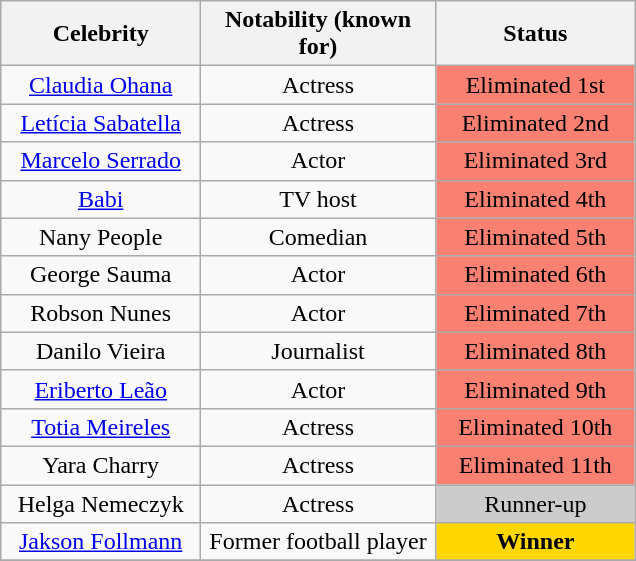<table class= "wikitable sortable" style="text-align: center; margin:auto; align: center">
<tr>
<th width=125>Celebrity</th>
<th width=150>Notability (known for)</th>
<th width=125>Status</th>
</tr>
<tr>
<td><a href='#'>Claudia Ohana</a></td>
<td>Actress</td>
<td bgcolor=FA8072>Eliminated 1st<br></td>
</tr>
<tr>
<td><a href='#'>Letícia Sabatella</a></td>
<td>Actress</td>
<td bgcolor=FA8072>Eliminated 2nd<br></td>
</tr>
<tr>
<td><a href='#'>Marcelo Serrado</a></td>
<td>Actor</td>
<td bgcolor=FA8072>Eliminated 3rd<br></td>
</tr>
<tr>
<td><a href='#'>Babi</a></td>
<td>TV host</td>
<td bgcolor=FA8072>Eliminated 4th<br></td>
</tr>
<tr>
<td>Nany People</td>
<td>Comedian</td>
<td bgcolor=FA8072>Eliminated 5th<br></td>
</tr>
<tr>
<td>George Sauma</td>
<td>Actor</td>
<td bgcolor=FA8072>Eliminated 6th<br></td>
</tr>
<tr>
<td>Robson Nunes</td>
<td>Actor</td>
<td bgcolor=FA8072>Eliminated 7th<br></td>
</tr>
<tr>
<td>Danilo Vieira</td>
<td>Journalist</td>
<td bgcolor=FA8072>Eliminated 8th<br></td>
</tr>
<tr>
<td><a href='#'>Eriberto Leão</a></td>
<td>Actor</td>
<td bgcolor=FA8072>Eliminated 9th<br></td>
</tr>
<tr>
<td><a href='#'>Totia Meireles</a></td>
<td>Actress</td>
<td bgcolor=FA8072>Eliminated 10th<br></td>
</tr>
<tr>
<td>Yara Charry</td>
<td>Actress</td>
<td bgcolor=FA8072>Eliminated 11th<br></td>
</tr>
<tr>
<td>Helga Nemeczyk</td>
<td>Actress</td>
<td bgcolor=CCCCCC>Runner-up<br></td>
</tr>
<tr>
<td><a href='#'>Jakson Follmann</a></td>
<td>Former football player</td>
<td bgcolor=FFD700><strong>Winner</strong><br></td>
</tr>
<tr>
</tr>
</table>
